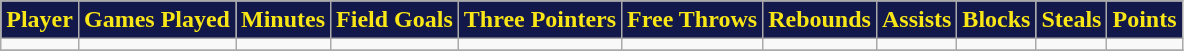<table class="wikitable" style="text-align:center">
<tr>
<th style="background:#121849;color:#F8E616;">Player</th>
<th style="background:#121849;color:#F8E616;">Games Played</th>
<th style="background:#121849;color:#F8E616;">Minutes</th>
<th style="background:#121849;color:#F8E616;">Field Goals</th>
<th style="background:#121849;color:#F8E616;">Three Pointers</th>
<th style="background:#121849;color:#F8E616;">Free Throws</th>
<th style="background:#121849;color:#F8E616;">Rebounds</th>
<th style="background:#121849;color:#F8E616;">Assists</th>
<th style="background:#121849;color:#F8E616;">Blocks</th>
<th style="background:#121849;color:#F8E616;">Steals</th>
<th style="background:#121849;color:#F8E616;">Points</th>
</tr>
<tr>
<td></td>
<td></td>
<td></td>
<td></td>
<td></td>
<td></td>
<td></td>
<td></td>
<td></td>
<td></td>
<td></td>
</tr>
<tr>
</tr>
</table>
